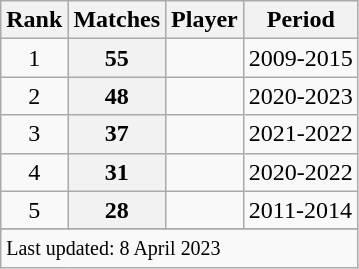<table class="wikitable plainrowheaders sortable">
<tr>
<th scope=col>Rank</th>
<th scope=col>Matches</th>
<th scope=col>Player</th>
<th scope=col>Period</th>
</tr>
<tr>
<td align=center>1</td>
<th scope=row style=text-align:center;>55</th>
<td></td>
<td>2009-2015</td>
</tr>
<tr>
<td align=center>2</td>
<th scope=row style=text-align:center;>48</th>
<td></td>
<td>2020-2023</td>
</tr>
<tr>
<td align=center>3</td>
<th scope=row style=text-align:center;>37</th>
<td></td>
<td>2021-2022</td>
</tr>
<tr>
<td align=center>4</td>
<th scope=row style=text-align:center;>31</th>
<td></td>
<td>2020-2022</td>
</tr>
<tr>
<td align="center">5</td>
<th scope="row" style="text-align:center;">28</th>
<td></td>
<td>2011-2014</td>
</tr>
<tr>
</tr>
<tr class=sortbottom>
<td colspan=4><small>Last updated: 8 April 2023</small></td>
</tr>
</table>
